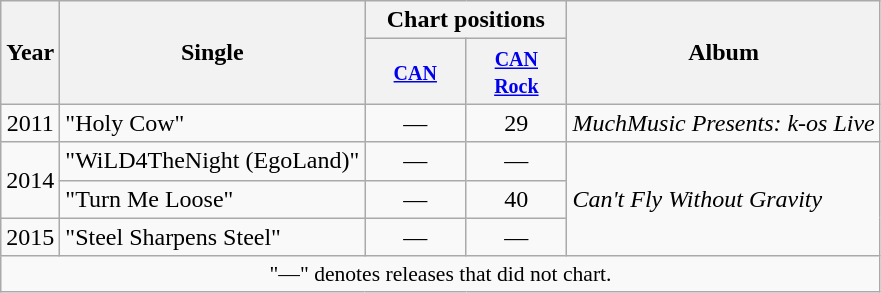<table class="wikitable">
<tr>
<th rowspan="2">Year</th>
<th rowspan="2">Single</th>
<th colspan="2">Chart positions</th>
<th rowspan="2">Album</th>
</tr>
<tr>
<th width="60"><small><a href='#'>CAN</a></small></th>
<th width="60"><small><a href='#'>CAN<br>Rock</a></small><br></th>
</tr>
<tr>
<td align="center">2011</td>
<td align="left">"Holy Cow"</td>
<td align="center">—</td>
<td align="center">29</td>
<td><em>MuchMusic Presents: k-os Live</em></td>
</tr>
<tr>
<td align="center" rowspan="2">2014</td>
<td align="left">"WiLD4TheNight (EgoLand)"</td>
<td align="center">—</td>
<td align="center">—</td>
<td align="left" rowspan="3"><em>Can't Fly Without Gravity</em></td>
</tr>
<tr>
<td align="left">"Turn Me Loose"</td>
<td align="center">—</td>
<td align="center">40</td>
</tr>
<tr>
<td align="center" rowspan="1">2015</td>
<td align="left">"Steel Sharpens Steel"</td>
<td align="center">—</td>
<td align="center">—</td>
</tr>
<tr>
<td colspan="9" style="font-size:90%" align="center">"—" denotes releases that did not chart.</td>
</tr>
</table>
